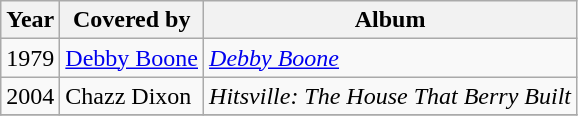<table class="wikitable">
<tr>
<th>Year</th>
<th>Covered by</th>
<th>Album</th>
</tr>
<tr>
<td>1979</td>
<td><a href='#'>Debby Boone</a></td>
<td><em><a href='#'>Debby Boone</a></em></td>
</tr>
<tr>
<td>2004</td>
<td>Chazz Dixon</td>
<td><em>Hitsville: The House That Berry Built</em></td>
</tr>
<tr>
</tr>
</table>
